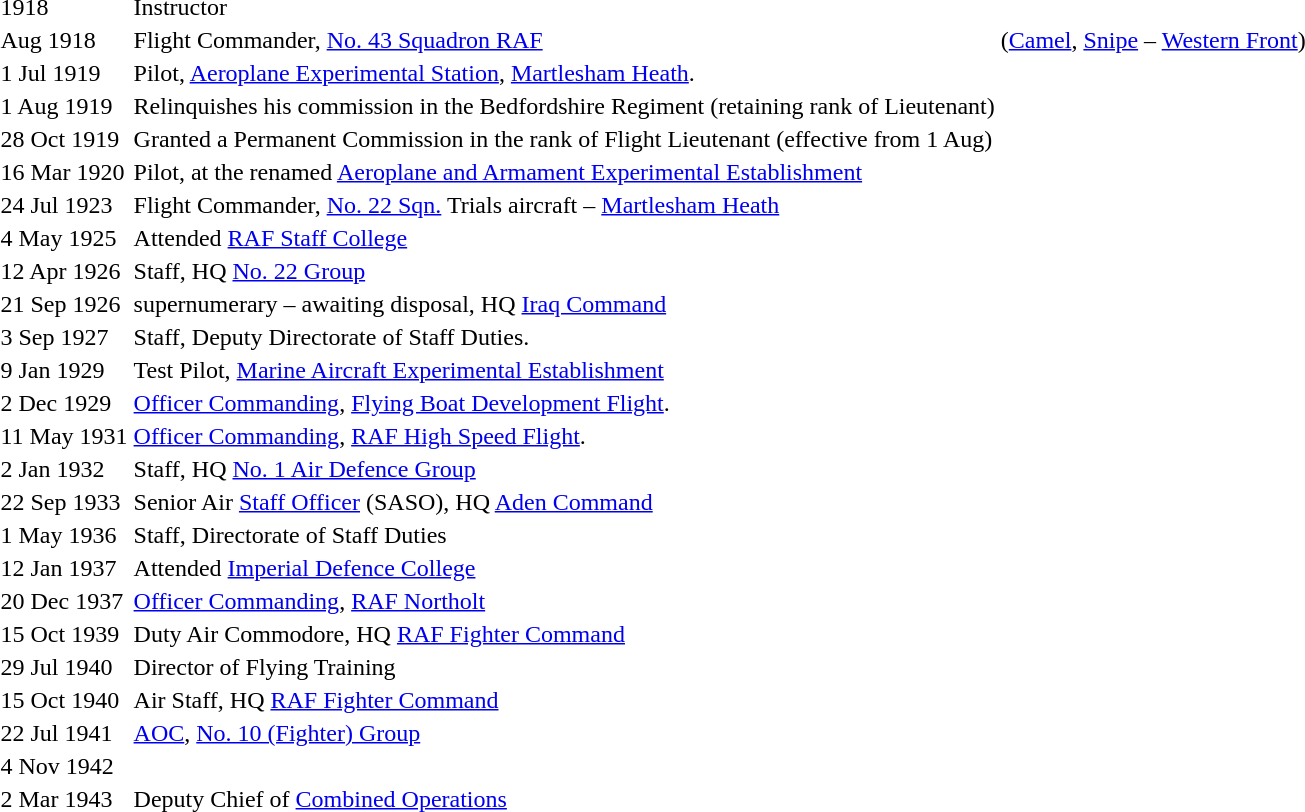<table>
<tr>
<td>1918</td>
<td>Instructor</td>
</tr>
<tr>
<td>Aug 1918</td>
<td>Flight Commander, <a href='#'>No. 43 Squadron RAF</a></td>
<td>(<a href='#'>Camel</a>, <a href='#'>Snipe</a> – <a href='#'>Western Front</a>)</td>
</tr>
<tr>
<td>1 Jul 1919</td>
<td>Pilot, <a href='#'>Aeroplane Experimental Station</a>, <a href='#'>Martlesham Heath</a>.</td>
</tr>
<tr>
<td>1 Aug 1919</td>
<td>Relinquishes his commission in the Bedfordshire Regiment (retaining rank of Lieutenant)</td>
</tr>
<tr>
<td>28 Oct 1919</td>
<td>Granted a Permanent Commission in the rank of Flight Lieutenant (effective from 1 Aug)</td>
</tr>
<tr>
<td>16 Mar 1920</td>
<td>Pilot, at the renamed <a href='#'>Aeroplane and Armament Experimental Establishment</a></td>
</tr>
<tr>
<td>24 Jul 1923</td>
<td>Flight Commander, <a href='#'>No. 22 Sqn.</a> Trials aircraft – <a href='#'>Martlesham Heath</a></td>
</tr>
<tr>
<td>4 May 1925</td>
<td>Attended <a href='#'>RAF Staff College</a></td>
</tr>
<tr>
<td>12 Apr 1926</td>
<td>Staff, HQ <a href='#'>No. 22 Group</a></td>
</tr>
<tr>
<td>21 Sep 1926</td>
<td>supernumerary – awaiting disposal, HQ <a href='#'>Iraq Command</a></td>
</tr>
<tr>
<td>3 Sep 1927</td>
<td>Staff, Deputy Directorate of Staff Duties.</td>
</tr>
<tr>
<td>9 Jan 1929</td>
<td>Test Pilot, <a href='#'>Marine Aircraft Experimental Establishment</a></td>
</tr>
<tr>
<td>2 Dec 1929</td>
<td><a href='#'>Officer Commanding</a>, <a href='#'>Flying Boat Development Flight</a>.</td>
</tr>
<tr>
<td>11 May 1931</td>
<td><a href='#'>Officer Commanding</a>, <a href='#'>RAF High Speed Flight</a>.</td>
</tr>
<tr>
<td>2 Jan 1932</td>
<td>Staff, HQ <a href='#'>No. 1 Air Defence Group</a></td>
</tr>
<tr>
<td>22 Sep 1933</td>
<td>Senior Air <a href='#'>Staff Officer</a> (SASO), HQ <a href='#'>Aden Command</a></td>
</tr>
<tr>
<td>1 May 1936</td>
<td>Staff, Directorate of Staff Duties</td>
</tr>
<tr>
<td>12 Jan 1937</td>
<td>Attended <a href='#'>Imperial Defence College</a></td>
</tr>
<tr>
<td>20 Dec 1937</td>
<td><a href='#'>Officer Commanding</a>, <a href='#'>RAF Northolt</a></td>
</tr>
<tr>
<td>15 Oct 1939</td>
<td>Duty Air Commodore, HQ <a href='#'>RAF Fighter Command</a></td>
</tr>
<tr>
<td>29 Jul 1940</td>
<td>Director of Flying Training</td>
</tr>
<tr>
<td>15 Oct 1940</td>
<td>Air Staff, HQ <a href='#'>RAF Fighter Command</a></td>
</tr>
<tr>
<td>22 Jul 1941</td>
<td><a href='#'>AOC</a>, <a href='#'>No. 10 (Fighter) Group</a></td>
</tr>
<tr>
<td>4 Nov 1942</td>
</tr>
<tr>
<td>2 Mar 1943</td>
<td>Deputy Chief of <a href='#'>Combined Operations</a></td>
</tr>
</table>
